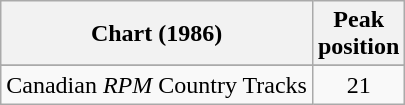<table class="wikitable sortable">
<tr>
<th align="left">Chart (1986)</th>
<th align="center">Peak<br>position</th>
</tr>
<tr>
</tr>
<tr>
<td align="left">Canadian <em>RPM</em> Country Tracks</td>
<td align="center">21</td>
</tr>
</table>
